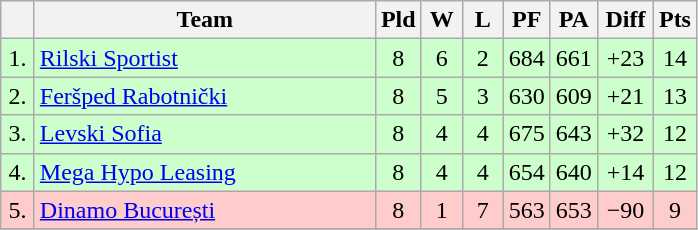<table class="wikitable" style="text-align:center">
<tr>
<th width=15></th>
<th width=220>Team</th>
<th width=20>Pld</th>
<th width=20>W</th>
<th width=20>L</th>
<th width=20>PF</th>
<th width=20>PA</th>
<th width=30>Diff</th>
<th width=20>Pts</th>
</tr>
<tr bgcolor=#ccffcc>
<td>1.</td>
<td align=left> <a href='#'>Rilski Sportist</a></td>
<td>8</td>
<td>6</td>
<td>2</td>
<td>684</td>
<td>661</td>
<td>+23</td>
<td>14</td>
</tr>
<tr bgcolor=#ccffcc>
<td>2.</td>
<td align=left> <a href='#'>Feršped Rabotnički</a></td>
<td>8</td>
<td>5</td>
<td>3</td>
<td>630</td>
<td>609</td>
<td>+21</td>
<td>13</td>
</tr>
<tr bgcolor=#ccffcc>
<td>3.</td>
<td align=left> <a href='#'>Levski Sofia</a></td>
<td>8</td>
<td>4</td>
<td>4</td>
<td>675</td>
<td>643</td>
<td>+32</td>
<td>12</td>
</tr>
<tr bgcolor=#ccffcc>
<td>4.</td>
<td align=left> <a href='#'>Mega Hypo Leasing</a></td>
<td>8</td>
<td>4</td>
<td>4</td>
<td>654</td>
<td>640</td>
<td>+14</td>
<td>12</td>
</tr>
<tr bgcolor=#ffcccc>
<td>5.</td>
<td align=left> <a href='#'>Dinamo București</a></td>
<td>8</td>
<td>1</td>
<td>7</td>
<td>563</td>
<td>653</td>
<td>−90</td>
<td>9</td>
</tr>
<tr>
</tr>
</table>
